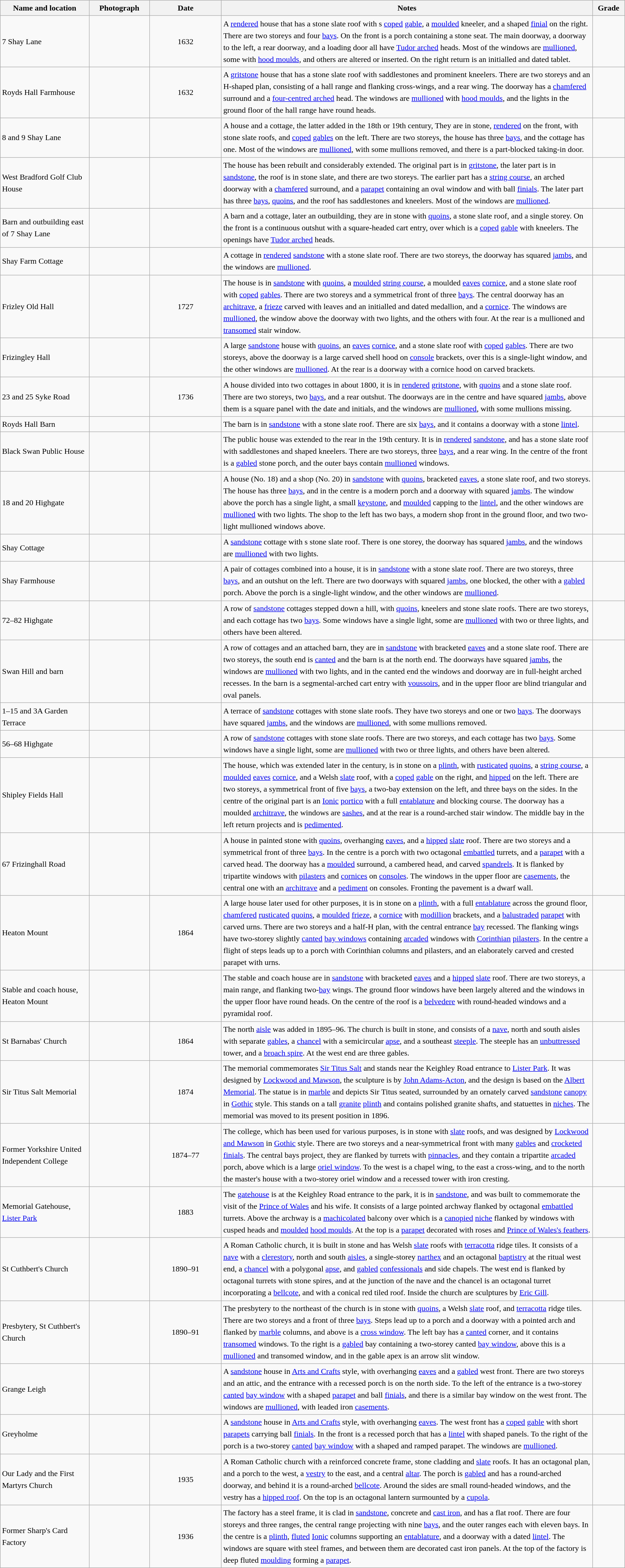<table class="wikitable sortable plainrowheaders" style="width:100%; border:0; text-align:left; line-height:150%;">
<tr>
<th scope="col"  style="width:150px">Name and location</th>
<th scope="col"  style="width:100px" class="unsortable">Photograph</th>
<th scope="col"  style="width:120px">Date</th>
<th scope="col"  style="width:650px" class="unsortable">Notes</th>
<th scope="col"  style="width:50px">Grade</th>
</tr>
<tr>
<td>7 Shay Lane<br><small></small></td>
<td></td>
<td align="center">1632</td>
<td>A <a href='#'>rendered</a> house that has a stone slate roof with s <a href='#'>coped</a> <a href='#'>gable</a>, a <a href='#'>moulded</a> kneeler, and a shaped <a href='#'>finial</a> on the right.  There are two storeys and four <a href='#'>bays</a>.  On the front is a porch containing a stone seat.  The main doorway, a doorway to the left, a rear doorway, and a loading door all have <a href='#'>Tudor arched</a> heads.  Most of the windows are <a href='#'>mullioned</a>, some with <a href='#'>hood moulds</a>, and others are altered or inserted.  On the right return is an initialled and dated tablet.</td>
<td align="center" ></td>
</tr>
<tr>
<td>Royds Hall Farmhouse<br><small></small></td>
<td></td>
<td align="center">1632</td>
<td>A <a href='#'>gritstone</a> house that has a stone slate roof with saddlestones and prominent kneelers.  There are two storeys and an H-shaped plan, consisting of a hall range and flanking cross-wings, and a rear wing.  The doorway has a <a href='#'>chamfered</a> surround and a <a href='#'>four-centred arched</a> head.  The windows are <a href='#'>mullioned</a> with <a href='#'>hood moulds</a>, and the lights in the ground floor of the hall range have round heads.</td>
<td align="center" ></td>
</tr>
<tr>
<td>8 and 9 Shay Lane<br><small></small></td>
<td></td>
<td align="center"></td>
<td>A house and a cottage, the latter added in the 18th or 19th century,  They are in stone, <a href='#'>rendered</a> on the front, with stone slate roofs, and <a href='#'>coped</a> <a href='#'>gables</a> on the left.  There are two storeys, the house has three <a href='#'>bays</a>, and the cottage has one.  Most of the windows are <a href='#'>mullioned</a>, with some mullions removed, and there is a part-blocked taking-in door.</td>
<td align="center" ></td>
</tr>
<tr>
<td>West Bradford Golf Club House<br><small></small></td>
<td></td>
<td align="center"></td>
<td>The house has been rebuilt and considerably extended.  The original part is in <a href='#'>gritstone</a>, the later part is in <a href='#'>sandstone</a>, the roof is in stone slate, and there are two storeys.  The earlier part has a <a href='#'>string course</a>, an arched doorway with a <a href='#'>chamfered</a> surround, and a <a href='#'>parapet</a> containing an oval window and with ball <a href='#'>finials</a>.  The later part has three <a href='#'>bays</a>, <a href='#'>quoins</a>, and the roof has saddlestones and kneelers.  Most of the windows are <a href='#'>mullioned</a>.</td>
<td align="center" ></td>
</tr>
<tr>
<td>Barn and outbuilding east of 7 Shay Lane<br><small></small></td>
<td></td>
<td align="center"></td>
<td>A barn and a cottage, later an outbuilding, they are in stone with <a href='#'>quoins</a>, a stone slate roof, and a single storey.  On the front is a continuous outshut with a square-headed cart entry, over which is a <a href='#'>coped</a> <a href='#'>gable</a> with kneelers.  The openings have <a href='#'>Tudor arched</a> heads.</td>
<td align="center" ></td>
</tr>
<tr>
<td>Shay Farm Cottage<br><small></small></td>
<td></td>
<td align="center"></td>
<td>A cottage in <a href='#'>rendered</a> <a href='#'>sandstone</a> with a stone slate roof.  There are two storeys, the doorway has squared <a href='#'>jambs</a>, and the windows are <a href='#'>mullioned</a>.</td>
<td align="center" ></td>
</tr>
<tr>
<td>Frizley Old Hall<br><small></small></td>
<td></td>
<td align="center">1727</td>
<td>The house is in <a href='#'>sandstone</a> with <a href='#'>quoins</a>, a <a href='#'>moulded</a> <a href='#'>string course</a>, a moulded <a href='#'>eaves</a> <a href='#'>cornice</a>, and a stone slate roof with <a href='#'>coped</a> <a href='#'>gables</a>.  There are two storeys and a symmetrical front of three <a href='#'>bays</a>.  The central doorway has an <a href='#'>architrave</a>, a <a href='#'>frieze</a> carved with leaves and an initialled and dated medallion, and a <a href='#'>cornice</a>.  The windows are <a href='#'>mullioned</a>, the window above the doorway with two lights, and the others with four.  At the rear is a mullioned and <a href='#'>transomed</a> stair window.</td>
<td align="center" ></td>
</tr>
<tr>
<td>Frizingley Hall<br><small></small></td>
<td></td>
<td align="center"></td>
<td>A large <a href='#'>sandstone</a> house with <a href='#'>quoins</a>, an <a href='#'>eaves</a> <a href='#'>cornice</a>, and a stone slate roof with <a href='#'>coped</a> <a href='#'>gables</a>.  There are two storeys, above the doorway is a large carved shell hood on <a href='#'>console</a> brackets, over this is a single-light window, and the other windows are <a href='#'>mullioned</a>.  At the rear is a doorway with a cornice hood on carved brackets.</td>
<td align="center" ></td>
</tr>
<tr>
<td>23 and 25 Syke Road<br><small></small></td>
<td></td>
<td align="center">1736</td>
<td>A house divided into two cottages in about 1800, it is in <a href='#'>rendered</a> <a href='#'>gritstone</a>, with <a href='#'>quoins</a> and a stone slate roof.  There are two storeys, two <a href='#'>bays</a>, and a rear outshut.  The doorways are in the centre and have squared <a href='#'>jambs</a>, above them is a square panel with the date and initials, and the windows are <a href='#'>mullioned</a>, with some mullions missing.</td>
<td align="center" ></td>
</tr>
<tr>
<td>Royds Hall Barn<br><small></small></td>
<td></td>
<td align="center"></td>
<td>The barn is in <a href='#'>sandstone</a> with a stone slate roof.  There are six <a href='#'>bays</a>, and it contains a doorway with a stone <a href='#'>lintel</a>.</td>
<td align="center" ></td>
</tr>
<tr>
<td>Black Swan Public House<br><small></small></td>
<td></td>
<td align="center"></td>
<td>The public house was extended to the rear in the 19th century.  It is in <a href='#'>rendered</a> <a href='#'>sandstone</a>, and has a stone slate roof with saddlestones and shaped kneelers.  There are two storeys, three <a href='#'>bays</a>, and a rear wing.  In the centre of the front is a <a href='#'>gabled</a> stone porch, and the outer bays contain <a href='#'>mullioned</a> windows.</td>
<td align="center" ></td>
</tr>
<tr>
<td>18 and 20 Highgate<br><small></small></td>
<td></td>
<td align="center"></td>
<td>A house (No. 18) and a shop (No. 20) in <a href='#'>sandstone</a> with <a href='#'>quoins</a>, bracketed <a href='#'>eaves</a>, a stone slate roof, and two storeys.  The house has three <a href='#'>bays</a>, and in the centre is a modern porch and a doorway with squared <a href='#'>jambs</a>.  The window above the porch has a single light, a small <a href='#'>keystone</a>, and <a href='#'>moulded</a> capping to the <a href='#'>lintel</a>, and the other windows are <a href='#'>mullioned</a> with two lights.  The shop to the left has two bays, a modern shop front in the ground floor, and two two-light mullioned windows above.</td>
<td align="center" ></td>
</tr>
<tr>
<td>Shay Cottage<br><small></small></td>
<td></td>
<td align="center"></td>
<td>A <a href='#'>sandstone</a> cottage with s stone slate roof.  There is one storey, the doorway has squared <a href='#'>jambs</a>, and the windows are <a href='#'>mullioned</a> with two lights.</td>
<td align="center" ></td>
</tr>
<tr>
<td>Shay Farmhouse<br><small></small></td>
<td></td>
<td align="center"></td>
<td>A pair of cottages combined into a house, it is in <a href='#'>sandstone</a> with a stone slate roof.  There are two storeys, three <a href='#'>bays</a>, and an outshut on the left.  There are two doorways with squared <a href='#'>jambs</a>, one blocked, the other with a <a href='#'>gabled</a> porch.  Above the porch is a single-light window, and the other windows are <a href='#'>mullioned</a>.</td>
<td align="center" ></td>
</tr>
<tr>
<td>72–82 Highgate<br><small></small></td>
<td></td>
<td align="center"></td>
<td>A row of <a href='#'>sandstone</a> cottages stepped down a hill, with <a href='#'>quoins</a>, kneelers and stone slate roofs.  There are two storeys, and each cottage has two <a href='#'>bays</a>.  Some windows have a single light, some are <a href='#'>mullioned</a> with two or three lights, and others have been altered.</td>
<td align="center" ></td>
</tr>
<tr>
<td>Swan Hill and barn<br><small></small></td>
<td></td>
<td align="center"></td>
<td>A row of cottages and an attached barn, they are in <a href='#'>sandstone</a> with bracketed <a href='#'>eaves</a> and a stone slate roof.  There are two storeys, the south end is <a href='#'>canted</a> and the barn is at the north end.  The doorways have squared <a href='#'>jambs</a>, the windows are <a href='#'>mullioned</a> with two lights, and in the canted end the windows and doorway are in full-height arched recesses.  In the barn is a segmental-arched cart entry with <a href='#'>voussoirs</a>, and in the upper floor are blind triangular and oval panels.</td>
<td align="center" ></td>
</tr>
<tr>
<td>1–15 and 3A Garden Terrace<br><small></small></td>
<td></td>
<td align="center"></td>
<td>A terrace of <a href='#'>sandstone</a> cottages with stone slate roofs.  They have two storeys and one or two <a href='#'>bays</a>.  The doorways have squared <a href='#'>jambs</a>, and the windows are <a href='#'>mullioned</a>, with some mullions removed.</td>
<td align="center" ></td>
</tr>
<tr>
<td>56–68 Highgate<br><small></small></td>
<td></td>
<td align="center"></td>
<td>A row of <a href='#'>sandstone</a> cottages with stone slate roofs.  There are two storeys, and each cottage has two <a href='#'>bays</a>.  Some windows have a single light, some are <a href='#'>mullioned</a> with two or three lights, and others have been altered.</td>
<td align="center" ></td>
</tr>
<tr>
<td>Shipley Fields Hall<br><small></small></td>
<td></td>
<td align="center"></td>
<td>The house, which was extended later in the century, is in stone on a <a href='#'>plinth</a>, with <a href='#'>rusticated</a> <a href='#'>quoins</a>, a <a href='#'>string course</a>, a <a href='#'>moulded</a> <a href='#'>eaves</a> <a href='#'>cornice</a>, and a Welsh <a href='#'>slate</a> roof, with a <a href='#'>coped</a> <a href='#'>gable</a> on the right, and <a href='#'>hipped</a> on the left.  There are two storeys, a symmetrical front of five <a href='#'>bays</a>, a two-bay extension on the left, and three bays on the sides.  In the centre of the original part is an <a href='#'>Ionic</a> <a href='#'>portico</a> with a full <a href='#'>entablature</a> and blocking course.  The doorway has a moulded <a href='#'>architrave</a>, the windows are <a href='#'>sashes</a>, and at the rear is a round-arched stair window.  The middle bay in the left return projects and is <a href='#'>pedimented</a>.</td>
<td align="center" ></td>
</tr>
<tr>
<td>67 Frizinghall Road<br><small></small></td>
<td></td>
<td align="center"></td>
<td>A house in painted stone with <a href='#'>quoins</a>, overhanging <a href='#'>eaves</a>, and a <a href='#'>hipped</a> <a href='#'>slate</a> roof.  There are two storeys and a symmetrical front of three <a href='#'>bays</a>.  In the centre is a porch with two octagonal <a href='#'>embattled</a> turrets, and a <a href='#'>parapet</a> with a carved head.  The doorway has a <a href='#'>moulded</a> surround, a cambered head, and carved <a href='#'>spandrels</a>.  It is flanked by tripartite windows with <a href='#'>pilasters</a> and <a href='#'>cornices</a> on <a href='#'>consoles</a>.  The windows in the upper floor are <a href='#'>casements</a>, the central one with an <a href='#'>architrave</a> and a <a href='#'>pediment</a> on consoles.  Fronting the pavement is a dwarf wall.</td>
<td align="center" ></td>
</tr>
<tr>
<td>Heaton Mount<br><small></small></td>
<td></td>
<td align="center">1864</td>
<td>A large house later used for other purposes, it is in stone on a <a href='#'>plinth</a>, with a full <a href='#'>entablature</a> across the ground floor, <a href='#'>chamfered</a> <a href='#'>rusticated</a> <a href='#'>quoins</a>, a <a href='#'>moulded</a> <a href='#'>frieze</a>, a <a href='#'>cornice</a> with <a href='#'>modillion</a> brackets, and a <a href='#'>balustraded</a> <a href='#'>parapet</a> with carved urns.  There are two storeys and a half-H plan, with the central entrance <a href='#'>bay</a> recessed.  The flanking wings have two-storey slightly <a href='#'>canted</a> <a href='#'>bay windows</a> containing <a href='#'>arcaded</a> windows with <a href='#'>Corinthian</a> <a href='#'>pilasters</a>.  In the centre a flight of steps leads up to a porch with Corinthian columns and pilasters, and an elaborately carved and crested parapet with urns.</td>
<td align="center" ></td>
</tr>
<tr>
<td>Stable and coach house,<br>Heaton Mount<br><small></small></td>
<td></td>
<td align="center"></td>
<td>The stable and coach house are in <a href='#'>sandstone</a> with bracketed <a href='#'>eaves</a> and a <a href='#'>hipped</a> <a href='#'>slate</a> roof.  There are two storeys, a main range, and flanking two-<a href='#'>bay</a> wings.  The ground floor windows have been largely altered and the windows in the upper floor have round heads.  On the centre of the roof is a <a href='#'>belvedere</a> with round-headed windows and a pyramidal roof.</td>
<td align="center" ></td>
</tr>
<tr>
<td>St Barnabas' Church<br><small></small></td>
<td></td>
<td align="center">1864</td>
<td>The north <a href='#'>aisle</a> was added in 1895–96.  The church is built in stone, and consists of a <a href='#'>nave</a>, north and south aisles with separate <a href='#'>gables</a>, a <a href='#'>chancel</a> with a semicircular <a href='#'>apse</a>, and a southeast <a href='#'>steeple</a>.  The steeple has an <a href='#'>unbuttressed</a> tower, and a <a href='#'>broach spire</a>.  At the west end are three gables.</td>
<td align="center" ></td>
</tr>
<tr>
<td>Sir Titus Salt Memorial<br><small></small></td>
<td></td>
<td align="center">1874</td>
<td>The memorial commemorates <a href='#'>Sir Titus Salt</a> and stands near the Keighley Road entrance to <a href='#'>Lister Park</a>.  It was designed by <a href='#'>Lockwood and Mawson</a>, the sculpture is by <a href='#'>John Adams-Acton</a>, and the design is based on the <a href='#'>Albert Memorial</a>.  The statue is in <a href='#'>marble</a> and depicts Sir Titus seated, surrounded by an ornately carved <a href='#'>sandstone</a> <a href='#'>canopy</a> in <a href='#'>Gothic</a> style.  This stands on a tall <a href='#'>granite</a> <a href='#'>plinth</a> and contains polished granite shafts, and statuettes in <a href='#'>niches</a>.  The memorial was moved to its present position in 1896.</td>
<td align="center" ></td>
</tr>
<tr>
<td>Former Yorkshire United Independent College<br><small></small></td>
<td></td>
<td align="center">1874–77</td>
<td>The college, which has been used for various purposes, is in stone with <a href='#'>slate</a> roofs, and was designed by <a href='#'>Lockwood and Mawson</a> in <a href='#'>Gothic</a> style.  There are two storeys and a near-symmetrical front with many <a href='#'>gables</a> and <a href='#'>crocketed</a> <a href='#'>finials</a>.  The central bays project, they are flanked by turrets with <a href='#'>pinnacles</a>, and they contain a tripartite <a href='#'>arcaded</a> porch, above which is a large <a href='#'>oriel window</a>.  To the west is a chapel wing, to the east a cross-wing, and to the north the master's house with a two-storey oriel window and a recessed tower with iron cresting.</td>
<td align="center" ></td>
</tr>
<tr>
<td>Memorial Gatehouse, <a href='#'>Lister Park</a><br><small></small></td>
<td></td>
<td align="center">1883</td>
<td>The <a href='#'>gatehouse</a> is at the Keighley Road entrance to the park, it is in <a href='#'>sandstone</a>, and was built to commemorate the visit of the <a href='#'>Prince of Wales</a> and his wife.  It consists of a large pointed archway flanked by octagonal <a href='#'>embattled</a> turrets.  Above the archway is a <a href='#'>machicolated</a> balcony over which is a <a href='#'>canopied</a> <a href='#'>niche</a> flanked by windows with cusped heads and <a href='#'>moulded</a> <a href='#'>hood moulds</a>.  At the top is a <a href='#'>parapet</a> decorated with roses and <a href='#'>Prince of Wales's feathers</a>.</td>
<td align="center" ></td>
</tr>
<tr>
<td>St Cuthbert's Church<br><small></small></td>
<td></td>
<td align="center">1890–91</td>
<td>A Roman Catholic church, it is built in stone and has Welsh <a href='#'>slate</a> roofs with <a href='#'>terracotta</a> ridge tiles.  It consists of a <a href='#'>nave</a> with a <a href='#'>clerestory</a>, north and south <a href='#'>aisles</a>, a single-storey <a href='#'>narthex</a> and an octagonal <a href='#'>baptistry</a> at the ritual west end, a <a href='#'>chancel</a> with a polygonal <a href='#'>apse</a>, and <a href='#'>gabled</a> <a href='#'>confessionals</a> and side chapels.  The west end is flanked by octagonal turrets with stone spires, and at the junction of the nave and the chancel is an octagonal turret incorporating a <a href='#'>bellcote</a>, and with a conical red tiled roof.  Inside the church are sculptures by <a href='#'>Eric Gill</a>.</td>
<td align="center" ></td>
</tr>
<tr>
<td>Presbytery, St Cuthbert's Church<br><small></small></td>
<td></td>
<td align="center">1890–91</td>
<td>The presbytery to the northeast of the church is in stone with <a href='#'>quoins</a>, a Welsh <a href='#'>slate</a> roof, and <a href='#'>terracotta</a> ridge tiles.  There are two storeys and a front of three <a href='#'>bays</a>.  Steps lead up to a porch and a doorway with a pointed arch and flanked by <a href='#'>marble</a> columns, and above is a <a href='#'>cross window</a>.  The left bay has a <a href='#'>canted</a> corner, and it contains <a href='#'>transomed</a> windows.  To the right is a <a href='#'>gabled</a> bay containing a two-storey canted <a href='#'>bay window</a>, above this is a <a href='#'>mullioned</a> and transomed window, and in the gable apex is an arrow slit window.</td>
<td align="center" ></td>
</tr>
<tr>
<td>Grange Leigh<br><small></small></td>
<td></td>
<td align="center"></td>
<td>A <a href='#'>sandstone</a> house in <a href='#'>Arts and Crafts</a> style, with overhanging <a href='#'>eaves</a> and a <a href='#'>gabled</a> west front.  There are two storeys and an attic, and the entrance with a recessed porch is on the north side.  To the left of the entrance is a two-storey <a href='#'>canted</a> <a href='#'>bay window</a> with a shaped <a href='#'>parapet</a> and ball <a href='#'>finials</a>, and there is a similar bay window on the west front.  The windows are <a href='#'>mullioned</a>, with leaded iron <a href='#'>casements</a>.</td>
<td align="center" ></td>
</tr>
<tr>
<td>Greyholme<br><small></small></td>
<td></td>
<td align="center"></td>
<td>A <a href='#'>sandstone</a> house in <a href='#'>Arts and Crafts</a> style, with overhanging <a href='#'>eaves</a>.  The west front has a <a href='#'>coped</a> <a href='#'>gable</a> with short <a href='#'>parapets</a> carrying ball <a href='#'>finials</a>.  In the front is a recessed porch that has a <a href='#'>lintel</a> with shaped panels.  To the right of the porch is a two-storey <a href='#'>canted</a> <a href='#'>bay window</a> with a shaped and ramped parapet.  The windows are <a href='#'>mullioned</a>.</td>
<td align="center" ></td>
</tr>
<tr>
<td>Our Lady and the First Martyrs Church<br><small></small></td>
<td></td>
<td align="center">1935</td>
<td>A Roman Catholic church with a reinforced concrete frame, stone cladding and <a href='#'>slate</a> roofs.  It has an octagonal plan, and a porch to the west, a <a href='#'>vestry</a> to the east, and a central <a href='#'>altar</a>.  The porch is <a href='#'>gabled</a> and has a round-arched doorway, and behind it is a round-arched <a href='#'>bellcote</a>.  Around the sides are small round-headed windows, and the vestry has a <a href='#'>hipped roof</a>.  On the top is an octagonal lantern surmounted by a <a href='#'>cupola</a>.</td>
<td align="center" ></td>
</tr>
<tr>
<td>Former Sharp's Card Factory<br><small></small></td>
<td></td>
<td align="center">1936</td>
<td>The factory has a steel frame, it is clad in <a href='#'>sandstone</a>, concrete and <a href='#'>cast iron</a>, and has a flat roof.  There are four storeys and three ranges, the central range projecting with nine <a href='#'>bays</a>, and the outer ranges each with eleven bays.  In the centre is a <a href='#'>plinth</a>, <a href='#'>fluted</a> <a href='#'>Ionic</a> columns supporting an <a href='#'>entablature</a>, and a doorway with a dated <a href='#'>lintel</a>.  The windows are square with steel frames, and between them are decorated cast iron panels.  At the top of the factory is deep fluted <a href='#'>moulding</a> forming a <a href='#'>parapet</a>.</td>
<td align="center" ></td>
</tr>
<tr>
</tr>
</table>
